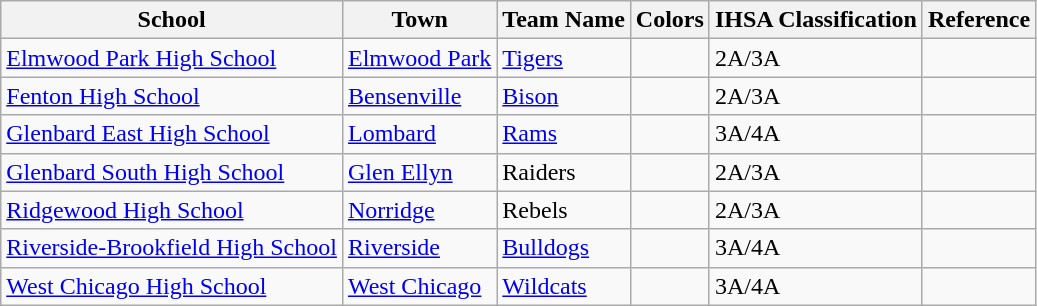<table class="wikitable">
<tr>
<th>School</th>
<th>Town</th>
<th>Team Name</th>
<th>Colors</th>
<th>IHSA Classification</th>
<th>Reference</th>
</tr>
<tr>
<td><a href='#'>Elmwood Park High School</a></td>
<td><a href='#'>Elmwood Park</a></td>
<td><a href='#'>Tigers</a></td>
<td> </td>
<td>2A/3A</td>
<td></td>
</tr>
<tr>
<td><a href='#'>Fenton High School</a></td>
<td><a href='#'>Bensenville</a></td>
<td><a href='#'>Bison</a></td>
<td> </td>
<td>2A/3A</td>
<td></td>
</tr>
<tr>
<td><a href='#'>Glenbard East High School</a></td>
<td><a href='#'>Lombard</a></td>
<td><a href='#'>Rams</a></td>
<td>  </td>
<td>3A/4A</td>
<td></td>
</tr>
<tr>
<td><a href='#'>Glenbard South High School</a></td>
<td><a href='#'>Glen Ellyn</a></td>
<td>Raiders</td>
<td>  </td>
<td>2A/3A</td>
<td></td>
</tr>
<tr>
<td><a href='#'>Ridgewood High School</a></td>
<td><a href='#'>Norridge</a></td>
<td>Rebels</td>
<td> </td>
<td>2A/3A</td>
<td></td>
</tr>
<tr>
<td><a href='#'>Riverside-Brookfield High School</a></td>
<td><a href='#'>Riverside</a></td>
<td><a href='#'>Bulldogs</a></td>
<td> </td>
<td>3A/4A</td>
<td></td>
</tr>
<tr>
<td><a href='#'>West Chicago High School</a></td>
<td><a href='#'>West Chicago</a></td>
<td><a href='#'>Wildcats</a></td>
<td> </td>
<td>3A/4A</td>
<td></td>
</tr>
</table>
